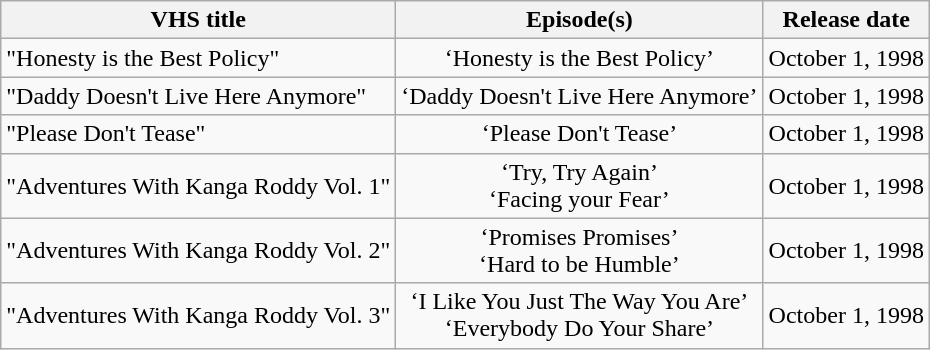<table class="wikitable">
<tr>
<th>VHS title</th>
<th>Episode(s)</th>
<th>Release date</th>
</tr>
<tr>
<td>"Honesty is the Best Policy"</td>
<td style="text-align:center;">‘Honesty is the Best Policy’</td>
<td>October 1, 1998</td>
</tr>
<tr>
<td>"Daddy Doesn't Live Here Anymore"</td>
<td style="text-align:center;">‘Daddy Doesn't Live Here Anymore’</td>
<td>October 1, 1998</td>
</tr>
<tr>
<td>"Please Don't Tease"</td>
<td style="text-align:center;">‘Please Don't Tease’</td>
<td>October 1, 1998</td>
</tr>
<tr>
<td>"Adventures With Kanga Roddy Vol. 1"</td>
<td style="text-align:center;">‘Try, Try Again’<br>‘Facing your Fear’</td>
<td>October 1, 1998</td>
</tr>
<tr>
<td>"Adventures With Kanga Roddy Vol. 2"</td>
<td style="text-align:center;">‘Promises Promises’<br>‘Hard to be Humble’</td>
<td>October 1, 1998</td>
</tr>
<tr>
<td>"Adventures With Kanga Roddy Vol. 3"</td>
<td style="text-align:center;">‘I Like You Just The Way You Are’<br>‘Everybody Do Your Share’</td>
<td>October 1, 1998</td>
</tr>
</table>
